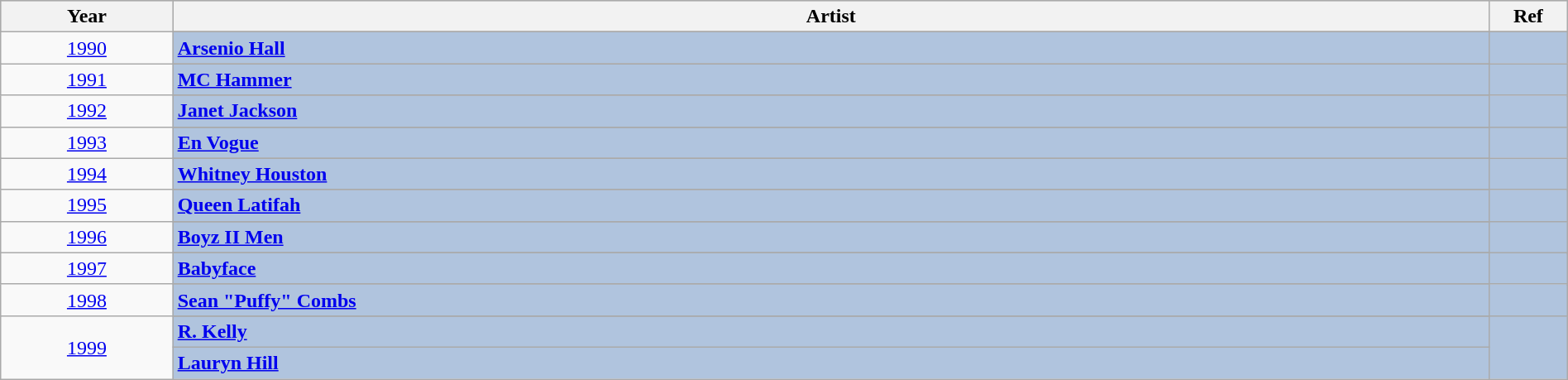<table class="wikitable" style="width:100%;">
<tr style="background:#bebebe;">
<th style="width:11%;">Year</th>
<th style="width:84%;">Artist</th>
<th style="width:5%;">Ref</th>
</tr>
<tr>
<td rowspan="2" align="center"><a href='#'>1990</a></td>
</tr>
<tr style="background:#B0C4DE">
<td><strong><a href='#'>Arsenio Hall</a></strong></td>
<td rowspan="2" align="center"></td>
</tr>
<tr>
<td rowspan="2" align="center"><a href='#'>1991</a></td>
</tr>
<tr style="background:#B0C4DE">
<td><strong><a href='#'>MC Hammer</a></strong></td>
<td rowspan="2" align="center"></td>
</tr>
<tr>
<td rowspan="2" align="center"><a href='#'>1992</a></td>
</tr>
<tr style="background:#B0C4DE">
<td><strong><a href='#'>Janet Jackson</a></strong></td>
<td rowspan="2" align="center"></td>
</tr>
<tr>
<td rowspan="2" align="center"><a href='#'>1993</a></td>
</tr>
<tr style="background:#B0C4DE">
<td><strong><a href='#'>En Vogue</a></strong></td>
<td rowspan="2" align="center"></td>
</tr>
<tr>
<td rowspan="2" align="center"><a href='#'>1994</a></td>
</tr>
<tr style="background:#B0C4DE">
<td><strong><a href='#'>Whitney Houston</a></strong></td>
<td rowspan="2" align="center"></td>
</tr>
<tr>
<td rowspan="2" align="center"><a href='#'>1995</a></td>
</tr>
<tr style="background:#B0C4DE">
<td><strong><a href='#'>Queen Latifah</a></strong></td>
<td rowspan="2" align="center"></td>
</tr>
<tr>
<td rowspan="2" align="center"><a href='#'>1996</a></td>
</tr>
<tr style="background:#B0C4DE">
<td><strong><a href='#'>Boyz II Men</a></strong></td>
<td rowspan="2" align="center"></td>
</tr>
<tr>
<td rowspan="2" align="center"><a href='#'>1997</a></td>
</tr>
<tr style="background:#B0C4DE">
<td><strong><a href='#'>Babyface</a></strong></td>
<td rowspan="2" align="center"></td>
</tr>
<tr>
<td rowspan="2" align="center"><a href='#'>1998</a></td>
</tr>
<tr style="background:#B0C4DE">
<td><strong><a href='#'>Sean "Puffy" Combs</a></strong></td>
<td rowspan="2" align="center"></td>
</tr>
<tr>
<td rowspan="3" align="center"><a href='#'>1999</a></td>
</tr>
<tr style="background:#B0C4DE">
<td><strong><a href='#'>R. Kelly</a></strong> </td>
<td rowspan="3" align="center"></td>
</tr>
<tr style="background:#B0C4DE">
<td><strong><a href='#'>Lauryn Hill</a></strong> </td>
</tr>
</table>
